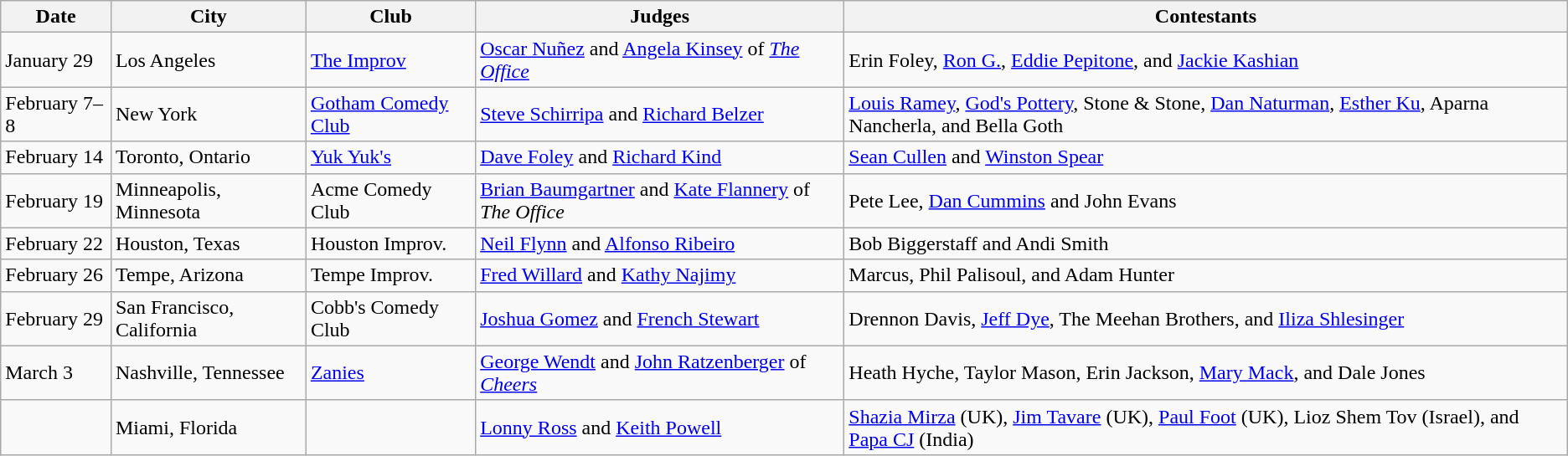<table class="wikitable">
<tr>
<th>Date</th>
<th>City</th>
<th>Club</th>
<th>Judges</th>
<th>Contestants</th>
</tr>
<tr>
<td>January 29</td>
<td>Los Angeles</td>
<td><a href='#'>The Improv</a></td>
<td><a href='#'>Oscar Nuñez</a> and <a href='#'>Angela Kinsey</a> of <em><a href='#'>The Office</a></em></td>
<td>Erin Foley, <a href='#'>Ron G.</a>, <a href='#'>Eddie Pepitone</a>, and <a href='#'>Jackie Kashian</a></td>
</tr>
<tr>
<td>February 7–8</td>
<td>New York</td>
<td><a href='#'>Gotham Comedy Club</a></td>
<td><a href='#'>Steve Schirripa</a> and <a href='#'>Richard Belzer</a></td>
<td><a href='#'>Louis Ramey</a>, <a href='#'>God's Pottery</a>, Stone & Stone, <a href='#'>Dan Naturman</a>, <a href='#'>Esther Ku</a>, Aparna Nancherla, and Bella Goth</td>
</tr>
<tr>
<td>February 14</td>
<td>Toronto, Ontario</td>
<td><a href='#'>Yuk Yuk's</a></td>
<td><a href='#'>Dave Foley</a> and <a href='#'>Richard Kind</a></td>
<td><a href='#'>Sean Cullen</a> and <a href='#'>Winston Spear</a></td>
</tr>
<tr>
<td>February 19</td>
<td>Minneapolis, Minnesota</td>
<td>Acme Comedy Club</td>
<td><a href='#'>Brian Baumgartner</a> and <a href='#'>Kate Flannery</a> of <em>The Office</em></td>
<td>Pete Lee, <a href='#'>Dan Cummins</a> and John Evans</td>
</tr>
<tr>
<td>February 22</td>
<td>Houston, Texas</td>
<td>Houston Improv.</td>
<td><a href='#'>Neil Flynn</a> and <a href='#'>Alfonso Ribeiro</a></td>
<td>Bob Biggerstaff and Andi Smith</td>
</tr>
<tr>
<td>February 26</td>
<td>Tempe, Arizona</td>
<td>Tempe Improv.</td>
<td><a href='#'>Fred Willard</a> and <a href='#'>Kathy Najimy</a></td>
<td>Marcus, Phil Palisoul, and Adam Hunter</td>
</tr>
<tr>
<td>February 29</td>
<td>San Francisco, California</td>
<td>Cobb's Comedy Club</td>
<td><a href='#'>Joshua Gomez</a> and <a href='#'>French Stewart</a></td>
<td>Drennon Davis, <a href='#'>Jeff Dye</a>, The Meehan Brothers, and <a href='#'>Iliza Shlesinger</a></td>
</tr>
<tr>
<td>March 3</td>
<td>Nashville, Tennessee</td>
<td><a href='#'>Zanies</a></td>
<td><a href='#'>George Wendt</a> and <a href='#'>John Ratzenberger</a> of <em><a href='#'>Cheers</a></em></td>
<td>Heath Hyche, Taylor Mason, Erin Jackson, <a href='#'>Mary Mack</a>, and Dale Jones</td>
</tr>
<tr>
<td></td>
<td>Miami, Florida</td>
<td></td>
<td><a href='#'>Lonny Ross</a> and <a href='#'>Keith Powell</a></td>
<td><a href='#'>Shazia Mirza</a> (UK), <a href='#'>Jim Tavare</a> (UK), <a href='#'>Paul Foot</a> (UK), Lioz Shem Tov (Israel), and <a href='#'>Papa CJ</a> (India)</td>
</tr>
</table>
